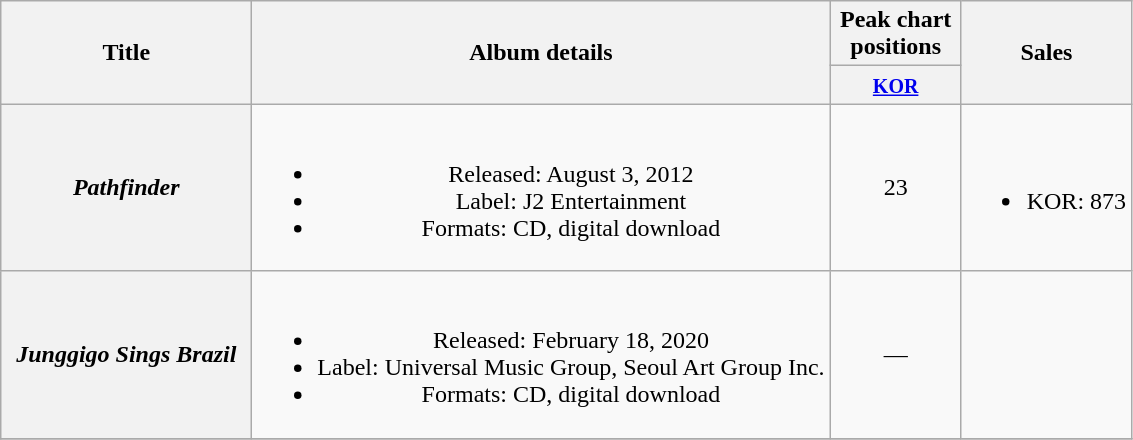<table class="wikitable plainrowheaders" style="text-align:center;">
<tr>
<th scope="col" rowspan="2" style="width:10em;">Title</th>
<th scope="col" rowspan="2">Album details</th>
<th scope="col" colspan="1" style="width:5em;">Peak chart positions</th>
<th scope="col" rowspan="2">Sales</th>
</tr>
<tr>
<th><small><a href='#'>KOR</a></small><br></th>
</tr>
<tr>
<th scope="row"><em>Pathfinder</em></th>
<td><br><ul><li>Released: August 3, 2012</li><li>Label: J2 Entertainment</li><li>Formats: CD, digital download</li></ul></td>
<td>23</td>
<td><br><ul><li>KOR: 873</li></ul></td>
</tr>
<tr>
<th scope="row"><em>Junggigo Sings Brazil</em></th>
<td><br><ul><li>Released: February 18, 2020</li><li>Label: Universal Music Group, Seoul Art Group Inc.</li><li>Formats: CD, digital download</li></ul></td>
<td>—</td>
<td></td>
</tr>
<tr>
</tr>
</table>
